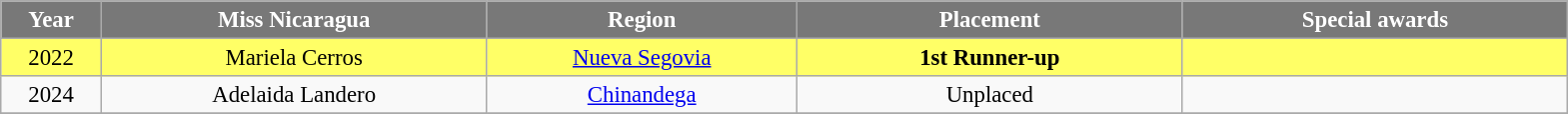<table class="wikitable sortable" style="font-size: 95%; text-align:center">
<tr>
<th width="60" style="background-color:#787878;color:#FFFFFF;">Year</th>
<th width="250" style="background-color:#787878;color:#FFFFFF;">Miss Nicaragua</th>
<th width="200" style="background-color:#787878;color:#FFFFFF;">Region</th>
<th width="250" style="background-color:#787878;color:#FFFFFF;">Placement</th>
<th width="250" style="background-color:#787878;color:#FFFFFF;">Special awards</th>
</tr>
<tr bgcolor="FFFF66">
<td>2022</td>
<td>Mariela Cerros</td>
<td><a href='#'>Nueva Segovia</a></td>
<td><strong>1st Runner-up</strong></td>
<td></td>
</tr>
<tr>
<td>2024</td>
<td>Adelaida Landero</td>
<td><a href='#'>Chinandega</a></td>
<td>Unplaced</td>
<td></td>
</tr>
<tr>
</tr>
</table>
